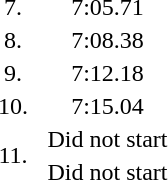<table style="text-align:center">
<tr>
<td width=30>7.</td>
<td align=left></td>
<td width=80>7:05.71</td>
</tr>
<tr>
<td>8.</td>
<td align=left></td>
<td>7:08.38</td>
</tr>
<tr>
<td>9.</td>
<td align=left></td>
<td>7:12.18</td>
</tr>
<tr>
<td>10.</td>
<td align=left></td>
<td>7:15.04</td>
</tr>
<tr>
<td rowspan=2>11.</td>
<td align=left></td>
<td>Did not start</td>
</tr>
<tr>
<td align=left></td>
<td>Did not start</td>
</tr>
</table>
